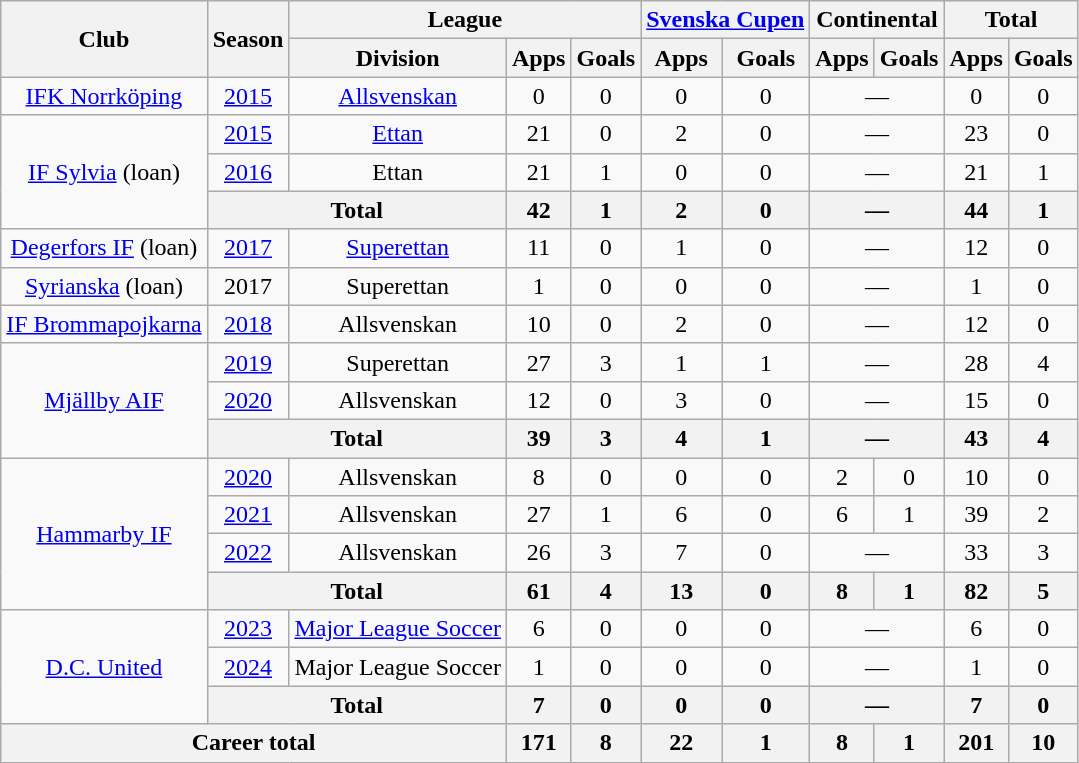<table class="wikitable" style="text-align:center">
<tr>
<th rowspan="2">Club</th>
<th rowspan="2">Season</th>
<th colspan="3">League</th>
<th colspan="2"><a href='#'>Svenska Cupen</a></th>
<th colspan="2">Continental</th>
<th colspan="2">Total</th>
</tr>
<tr>
<th>Division</th>
<th>Apps</th>
<th>Goals</th>
<th>Apps</th>
<th>Goals</th>
<th>Apps</th>
<th>Goals</th>
<th>Apps</th>
<th>Goals</th>
</tr>
<tr>
<td><a href='#'>IFK Norrköping</a></td>
<td><a href='#'>2015</a></td>
<td><a href='#'>Allsvenskan</a></td>
<td>0</td>
<td>0</td>
<td>0</td>
<td>0</td>
<td colspan="2">—</td>
<td>0</td>
<td>0</td>
</tr>
<tr>
<td rowspan="3"><a href='#'>IF Sylvia</a> (loan)</td>
<td><a href='#'>2015</a></td>
<td><a href='#'>Ettan</a></td>
<td>21</td>
<td>0</td>
<td>2</td>
<td>0</td>
<td colspan="2">—</td>
<td>23</td>
<td>0</td>
</tr>
<tr>
<td><a href='#'>2016</a></td>
<td>Ettan</td>
<td>21</td>
<td>1</td>
<td>0</td>
<td>0</td>
<td colspan="2">—</td>
<td>21</td>
<td>1</td>
</tr>
<tr>
<th colspan="2">Total</th>
<th>42</th>
<th>1</th>
<th>2</th>
<th>0</th>
<th colspan="2">—</th>
<th>44</th>
<th>1</th>
</tr>
<tr>
<td><a href='#'>Degerfors IF</a> (loan)</td>
<td><a href='#'>2017</a></td>
<td><a href='#'>Superettan</a></td>
<td>11</td>
<td>0</td>
<td>1</td>
<td>0</td>
<td colspan="2">—</td>
<td>12</td>
<td>0</td>
</tr>
<tr>
<td><a href='#'>Syrianska</a> (loan)</td>
<td>2017</td>
<td>Superettan</td>
<td>1</td>
<td>0</td>
<td>0</td>
<td>0</td>
<td colspan="2">—</td>
<td>1</td>
<td>0</td>
</tr>
<tr>
<td><a href='#'>IF Brommapojkarna</a></td>
<td><a href='#'>2018</a></td>
<td>Allsvenskan</td>
<td>10</td>
<td>0</td>
<td>2</td>
<td>0</td>
<td colspan="2">—</td>
<td>12</td>
<td>0</td>
</tr>
<tr>
<td rowspan="3"><a href='#'>Mjällby AIF</a></td>
<td><a href='#'>2019</a></td>
<td>Superettan</td>
<td>27</td>
<td>3</td>
<td>1</td>
<td>1</td>
<td colspan="2">—</td>
<td>28</td>
<td>4</td>
</tr>
<tr>
<td><a href='#'>2020</a></td>
<td>Allsvenskan</td>
<td>12</td>
<td>0</td>
<td>3</td>
<td>0</td>
<td colspan="2">—</td>
<td>15</td>
<td>0</td>
</tr>
<tr>
<th colspan="2">Total</th>
<th>39</th>
<th>3</th>
<th>4</th>
<th>1</th>
<th colspan="2">—</th>
<th>43</th>
<th>4</th>
</tr>
<tr>
<td rowspan="4"><a href='#'>Hammarby IF</a></td>
<td><a href='#'>2020</a></td>
<td>Allsvenskan</td>
<td>8</td>
<td>0</td>
<td>0</td>
<td>0</td>
<td>2</td>
<td>0</td>
<td>10</td>
<td>0</td>
</tr>
<tr>
<td><a href='#'>2021</a></td>
<td>Allsvenskan</td>
<td>27</td>
<td>1</td>
<td>6</td>
<td>0</td>
<td>6</td>
<td>1</td>
<td>39</td>
<td>2</td>
</tr>
<tr>
<td><a href='#'>2022</a></td>
<td>Allsvenskan</td>
<td>26</td>
<td>3</td>
<td>7</td>
<td>0</td>
<td colspan="2">—</td>
<td>33</td>
<td>3</td>
</tr>
<tr>
<th colspan="2">Total</th>
<th>61</th>
<th>4</th>
<th>13</th>
<th>0</th>
<th>8</th>
<th>1</th>
<th>82</th>
<th>5</th>
</tr>
<tr>
<td rowspan="3"><a href='#'>D.C. United</a></td>
<td><a href='#'>2023</a></td>
<td><a href='#'>Major League Soccer</a></td>
<td>6</td>
<td>0</td>
<td>0</td>
<td>0</td>
<td colspan="2">—</td>
<td>6</td>
<td>0</td>
</tr>
<tr>
<td><a href='#'>2024</a></td>
<td>Major League Soccer</td>
<td>1</td>
<td>0</td>
<td>0</td>
<td>0</td>
<td colspan="2">—</td>
<td>1</td>
<td>0</td>
</tr>
<tr>
<th colspan="2">Total</th>
<th>7</th>
<th>0</th>
<th>0</th>
<th>0</th>
<th colspan="2">—</th>
<th>7</th>
<th>0</th>
</tr>
<tr>
<th colspan="3">Career total</th>
<th>171</th>
<th>8</th>
<th>22</th>
<th>1</th>
<th>8</th>
<th>1</th>
<th>201</th>
<th>10</th>
</tr>
</table>
